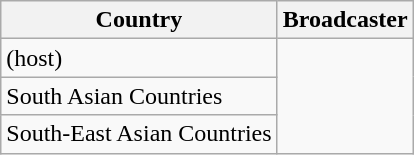<table class="wikitable">
<tr>
<th>Country</th>
<th>Broadcaster</th>
</tr>
<tr>
<td><strong></strong> (host)</td>
<td rowspan="3"><strong></strong></td>
</tr>
<tr>
<td>South Asian Countries</td>
</tr>
<tr>
<td>South-East Asian Countries</td>
</tr>
</table>
